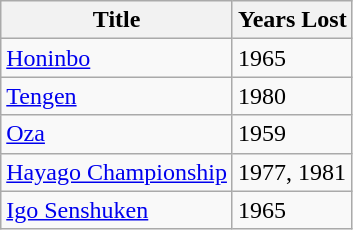<table class="wikitable">
<tr>
<th>Title</th>
<th>Years Lost</th>
</tr>
<tr>
<td> <a href='#'>Honinbo</a></td>
<td>1965</td>
</tr>
<tr>
<td> <a href='#'>Tengen</a></td>
<td>1980</td>
</tr>
<tr>
<td> <a href='#'>Oza</a></td>
<td>1959</td>
</tr>
<tr>
<td> <a href='#'>Hayago Championship</a></td>
<td>1977, 1981</td>
</tr>
<tr>
<td> <a href='#'>Igo Senshuken</a></td>
<td>1965</td>
</tr>
</table>
